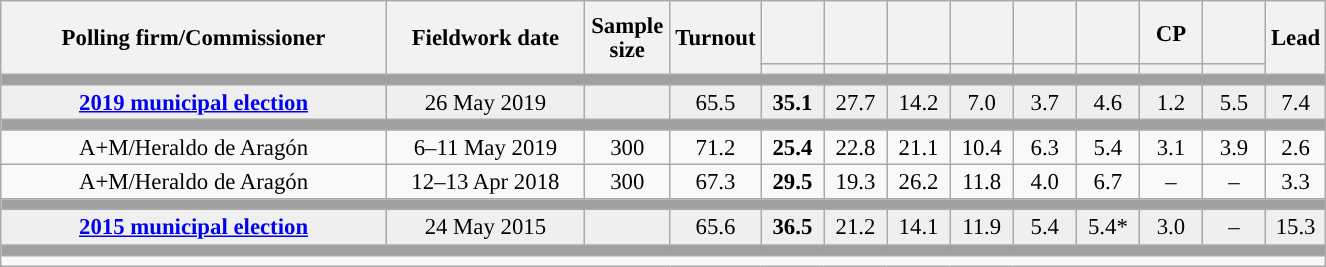<table class="wikitable collapsible collapsed" style="text-align:center; font-size:95%; line-height:16px;">
<tr style="height:42px;">
<th style="width:250px;" rowspan="2">Polling firm/Commissioner</th>
<th style="width:125px;" rowspan="2">Fieldwork date</th>
<th style="width:50px;" rowspan="2">Sample size</th>
<th style="width:45px;" rowspan="2">Turnout</th>
<th style="width:35px;"></th>
<th style="width:35px;"></th>
<th style="width:35px;"></th>
<th style="width:35px;"></th>
<th style="width:35px;"></th>
<th style="width:35px;"></th>
<th style="width:35px;">CP</th>
<th style="width:35px;"></th>
<th style="width:30px;" rowspan="2">Lead</th>
</tr>
<tr>
<th style="color:inherit;background:"></th>
<th style="color:inherit;background:"></th>
<th style="color:inherit;background:"></th>
<th style="color:inherit;background:"></th>
<th style="color:inherit;background:"></th>
<th style="color:inherit;background:"></th>
<th style="color:inherit;background:"></th>
<th style="color:inherit;background:"></th>
</tr>
<tr>
<td colspan="13" style="background:#A0A0A0"></td>
</tr>
<tr style="background:#EFEFEF;">
<td><strong><a href='#'>2019 municipal election</a></strong></td>
<td>26 May 2019</td>
<td></td>
<td>65.5</td>
<td><strong>35.1</strong><br></td>
<td>27.7<br></td>
<td>14.2<br></td>
<td>7.0<br></td>
<td>3.7<br></td>
<td>4.6<br></td>
<td>1.2<br></td>
<td>5.5<br></td>
<td style="background:">7.4</td>
</tr>
<tr>
<td colspan="13" style="background:#A0A0A0"></td>
</tr>
<tr>
<td>A+M/Heraldo de Aragón</td>
<td>6–11 May 2019</td>
<td>300</td>
<td>71.2</td>
<td><strong>25.4</strong><br></td>
<td>22.8<br></td>
<td>21.1<br></td>
<td>10.4<br></td>
<td>6.3<br></td>
<td>5.4<br></td>
<td>3.1<br></td>
<td>3.9<br></td>
<td style="background:">2.6</td>
</tr>
<tr>
<td>A+M/Heraldo de Aragón</td>
<td>12–13 Apr 2018</td>
<td>300</td>
<td>67.3</td>
<td><strong>29.5</strong><br></td>
<td>19.3<br></td>
<td>26.2<br></td>
<td>11.8<br></td>
<td>4.0<br></td>
<td>6.7<br></td>
<td>–</td>
<td>–</td>
<td style="background:">3.3</td>
</tr>
<tr>
<td colspan="13" style="background:#A0A0A0"></td>
</tr>
<tr style="background:#EFEFEF;">
<td><strong><a href='#'>2015 municipal election</a></strong></td>
<td>24 May 2015</td>
<td></td>
<td>65.6</td>
<td><strong>36.5</strong><br></td>
<td>21.2<br></td>
<td>14.1<br></td>
<td>11.9<br></td>
<td>5.4<br></td>
<td>5.4*<br></td>
<td>3.0<br></td>
<td>–</td>
<td style="background:">15.3</td>
</tr>
<tr>
<td colspan="13" style="background:#A0A0A0"></td>
</tr>
<tr>
<td align="left" colspan="13"></td>
</tr>
</table>
